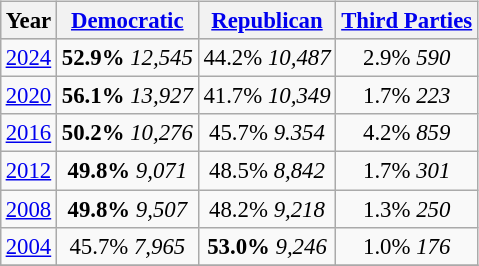<table class="wikitable" style="float:right; margin:1em; font-size:95%;">
<tr style="background:lightgrey;">
<th>Year</th>
<th><a href='#'>Democratic</a></th>
<th><a href='#'>Republican</a></th>
<th><a href='#'>Third Parties</a></th>
</tr>
<tr>
<td align="center" ><a href='#'>2024</a></td>
<td align="center" ><strong>52.9%</strong> <em>12,545</em></td>
<td align="center" >44.2% <em>10,487</em></td>
<td align="center" >2.9% <em>590</em></td>
</tr>
<tr>
<td align="center" ><a href='#'>2020</a></td>
<td align="center" ><strong>56.1%</strong> <em>13,927</em></td>
<td align="center" >41.7% <em>10,349</em></td>
<td align="center" >1.7% <em>223</em></td>
</tr>
<tr>
<td align="center" ><a href='#'>2016</a></td>
<td align="center" ><strong>50.2%</strong> <em>10,276</em></td>
<td align="center" >45.7% <em>9.354</em></td>
<td align="center" >4.2% <em>859</em></td>
</tr>
<tr>
<td align="center" ><a href='#'>2012</a></td>
<td align="center" ><strong>49.8%</strong> <em>9,071</em></td>
<td align="center" >48.5% <em>8,842</em></td>
<td align="center" >1.7% <em>301</em></td>
</tr>
<tr>
<td align="center" ><a href='#'>2008</a></td>
<td align="center" ><strong>49.8%</strong> <em>9,507</em></td>
<td align="center" >48.2% <em>9,218</em></td>
<td align="center" >1.3% <em>250</em></td>
</tr>
<tr>
<td align="center" ><a href='#'>2004</a></td>
<td align="center" >45.7% <em>7,965</em></td>
<td align="center" ><strong>53.0%</strong> <em>9,246</em></td>
<td align="center" >1.0% <em>176</em></td>
</tr>
<tr>
</tr>
</table>
